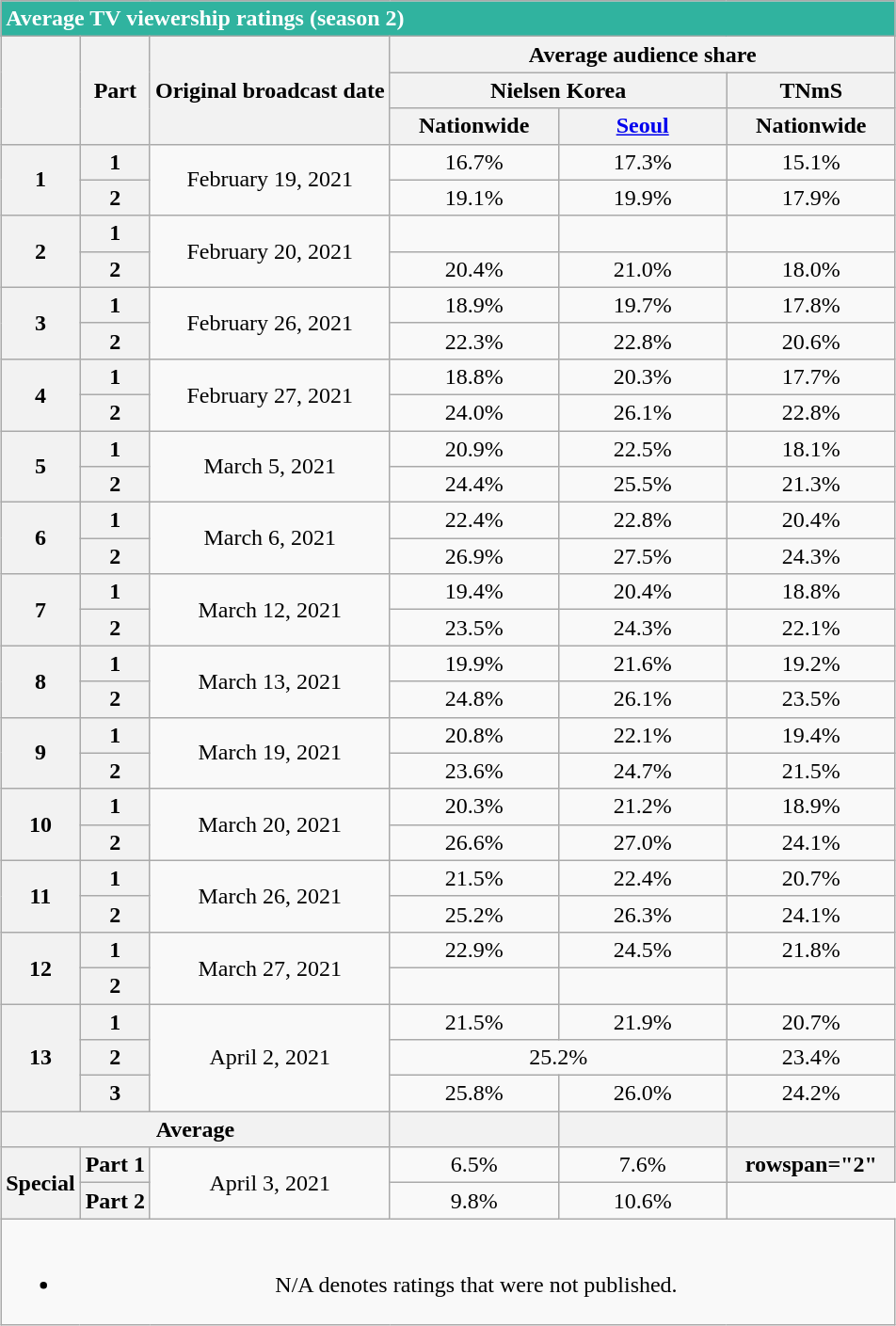<table role="presentation" class="wikitable mw-collapsible mw-collapsed" style="text-align:center; max-width:650px; margin-left:auto; margin-right:auto; border:none">
<tr>
<th colspan="6" style="background:#30B39F; color:white; text-align:left">Average TV viewership ratings (season 2)</th>
</tr>
<tr>
<th scope="col" rowspan="3"></th>
<th scope="col" rowspan="3">Part</th>
<th scope="col" rowspan="3">Original broadcast date</th>
<th scope="col" colspan="3">Average audience share</th>
</tr>
<tr>
<th scope="col" colspan="2">Nielsen Korea</th>
<th scope="col">TNmS</th>
</tr>
<tr>
<th scope="col" style="width:7em">Nationwide</th>
<th scope="col" style="width:7em"><a href='#'>Seoul</a></th>
<th scope="col" style="width:7em">Nationwide</th>
</tr>
<tr>
<th scope="col" rowspan="2">1</th>
<th scope="col">1</th>
<td rowspan="2">February 19, 2021</td>
<td>16.7% </td>
<td>17.3% </td>
<td>15.1% </td>
</tr>
<tr>
<th scope="col">2</th>
<td>19.1% </td>
<td>19.9% </td>
<td>17.9% </td>
</tr>
<tr>
<th scope="col" rowspan="2">2</th>
<th scope="col">1</th>
<td rowspan="2">February 20, 2021</td>
<td><strong></strong> </td>
<td><strong></strong> </td>
<td><strong></strong> </td>
</tr>
<tr>
<th scope="col">2</th>
<td>20.4% </td>
<td>21.0% </td>
<td>18.0% </td>
</tr>
<tr>
<th scope="col" rowspan="2">3</th>
<th scope="col">1</th>
<td rowspan="2">February 26, 2021</td>
<td>18.9% </td>
<td>19.7% </td>
<td>17.8% </td>
</tr>
<tr>
<th scope="col">2</th>
<td>22.3% </td>
<td>22.8% </td>
<td>20.6% </td>
</tr>
<tr>
<th scope="col" rowspan="2">4</th>
<th scope="col">1</th>
<td rowspan="2">February 27, 2021</td>
<td>18.8% </td>
<td>20.3% </td>
<td>17.7% </td>
</tr>
<tr>
<th scope="col">2</th>
<td>24.0% </td>
<td>26.1% </td>
<td>22.8% </td>
</tr>
<tr>
<th scope="col" rowspan="2">5</th>
<th scope="col">1</th>
<td rowspan="2">March 5, 2021</td>
<td>20.9% </td>
<td>22.5% </td>
<td>18.1% </td>
</tr>
<tr>
<th scope="col">2</th>
<td>24.4% </td>
<td>25.5% </td>
<td>21.3% </td>
</tr>
<tr>
<th scope="col" rowspan="2">6</th>
<th scope="col">1</th>
<td rowspan="2">March 6, 2021</td>
<td>22.4% </td>
<td>22.8% </td>
<td>20.4% </td>
</tr>
<tr>
<th scope="col">2</th>
<td>26.9% </td>
<td>27.5% </td>
<td>24.3% </td>
</tr>
<tr>
<th scope="col" rowspan="2">7</th>
<th scope="col">1</th>
<td rowspan="2">March 12, 2021</td>
<td>19.4% </td>
<td>20.4% </td>
<td>18.8% </td>
</tr>
<tr>
<th scope="col">2</th>
<td>23.5% </td>
<td>24.3% </td>
<td>22.1% </td>
</tr>
<tr>
<th scope="col" rowspan="2">8</th>
<th scope="col">1</th>
<td rowspan="2">March 13, 2021</td>
<td>19.9% </td>
<td>21.6% </td>
<td>19.2% </td>
</tr>
<tr>
<th scope="col">2</th>
<td>24.8% </td>
<td>26.1% </td>
<td>23.5% </td>
</tr>
<tr>
<th scope="col" rowspan="2">9</th>
<th scope="col">1</th>
<td rowspan="2">March 19, 2021</td>
<td>20.8% </td>
<td>22.1% </td>
<td>19.4% </td>
</tr>
<tr>
<th scope="col">2</th>
<td>23.6% </td>
<td>24.7% </td>
<td>21.5% </td>
</tr>
<tr>
<th scope="col" rowspan="2">10</th>
<th scope="col">1</th>
<td rowspan="2">March 20, 2021</td>
<td>20.3% </td>
<td>21.2% </td>
<td>18.9% </td>
</tr>
<tr>
<th scope="col">2</th>
<td>26.6% </td>
<td>27.0% </td>
<td>24.1% </td>
</tr>
<tr>
<th scope="col" rowspan="2">11</th>
<th scope="col">1</th>
<td rowspan="2">March 26, 2021</td>
<td>21.5% </td>
<td>22.4% </td>
<td>20.7% </td>
</tr>
<tr>
<th scope="col">2</th>
<td>25.2% </td>
<td>26.3% </td>
<td>24.1% </td>
</tr>
<tr>
<th scope="col" rowspan="2">12</th>
<th scope="col">1</th>
<td rowspan="2">March 27, 2021</td>
<td>22.9% </td>
<td>24.5% </td>
<td>21.8% </td>
</tr>
<tr>
<th scope="col">2</th>
<td><strong></strong> </td>
<td><strong></strong> </td>
<td><strong></strong> </td>
</tr>
<tr>
<th scope="col" rowspan="3">13</th>
<th scope="col">1</th>
<td rowspan="3">April 2, 2021</td>
<td>21.5% </td>
<td>21.9% </td>
<td>20.7% </td>
</tr>
<tr>
<th scope="col">2</th>
<td colspan="2">25.2% </td>
<td>23.4% </td>
</tr>
<tr>
<th scope="col">3</th>
<td>25.8% </td>
<td>26.0% </td>
<td>24.2% </td>
</tr>
<tr>
<th scope="col" colspan="3">Average</th>
<th scope="col"></th>
<th scope="col"></th>
<th scope="col"></th>
</tr>
<tr>
<th scope="col" rowspan="2">Special</th>
<th scope="col">Part 1</th>
<td rowspan="2">April 3, 2021</td>
<td>6.5% </td>
<td>7.6% </td>
<th>rowspan="2" </th>
</tr>
<tr>
<th scope="col">Part 2</th>
<td>9.8% </td>
<td>10.6% </td>
</tr>
<tr>
<td colspan="6" style="text-align:center"><br><ul><li>N/A denotes ratings that were not published.</li></ul></td>
</tr>
</table>
